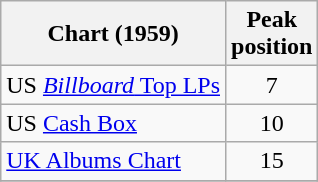<table class="wikitable">
<tr>
<th>Chart (1959)</th>
<th>Peak<br>position</th>
</tr>
<tr>
<td>US <a href='#'><em>Billboard</em> Top LPs</a></td>
<td align="center">7</td>
</tr>
<tr>
<td>US <a href='#'>Cash Box</a></td>
<td align="center">10</td>
</tr>
<tr>
<td><a href='#'>UK Albums Chart</a></td>
<td align="center">15</td>
</tr>
<tr>
</tr>
</table>
